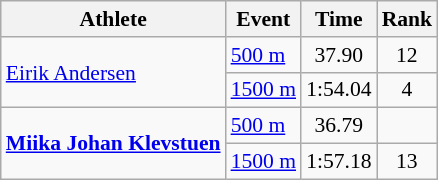<table class="wikitable" style="font-size:90%">
<tr>
<th>Athlete</th>
<th>Event</th>
<th>Time</th>
<th>Rank</th>
</tr>
<tr align=center>
<td align=left rowspan=2><a href='#'>Eirik Andersen</a></td>
<td align=left><a href='#'>500 m</a></td>
<td>37.90</td>
<td>12</td>
</tr>
<tr align=center>
<td align=left><a href='#'>1500 m</a></td>
<td>1:54.04</td>
<td>4</td>
</tr>
<tr align=center>
<td align=left rowspan=2><strong><a href='#'>Miika Johan Klevstuen</a></strong></td>
<td align=left><a href='#'>500 m</a></td>
<td>36.79</td>
<td></td>
</tr>
<tr align=center>
<td align=left><a href='#'>1500 m</a></td>
<td>1:57.18</td>
<td>13</td>
</tr>
</table>
